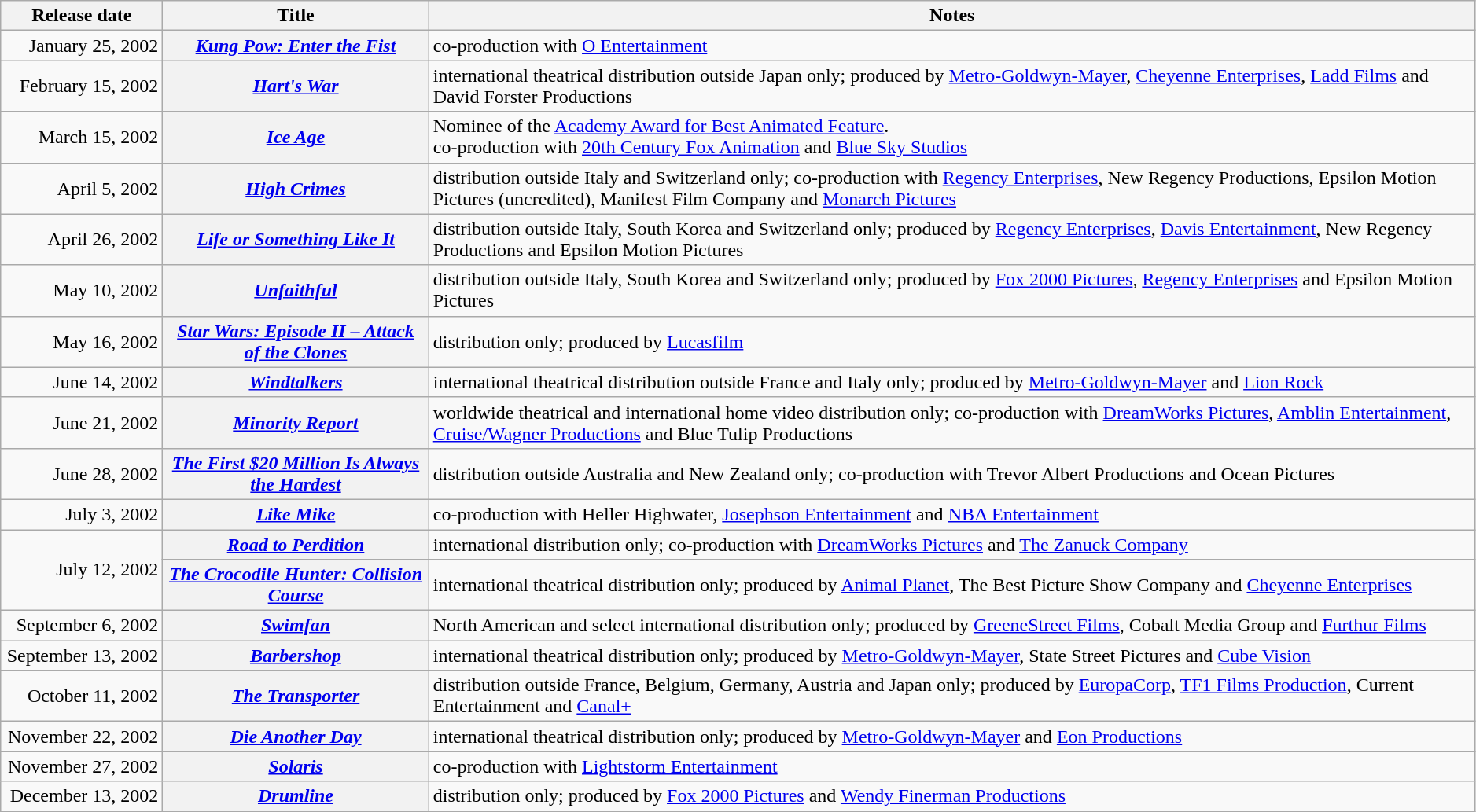<table class="wikitable plainrowheaders sortable" style="width:99%;">
<tr>
<th scope="col" style="width:130px;">Release date</th>
<th scope="col">Title</th>
<th scope="col" class="unsortable">Notes</th>
</tr>
<tr>
<td style="text-align:right;">January 25, 2002</td>
<th scope="row"><em><a href='#'>Kung Pow: Enter the Fist</a></em></th>
<td>co-production with <a href='#'>O Entertainment</a></td>
</tr>
<tr>
<td style="text-align:right;">February 15, 2002</td>
<th scope="row"><em><a href='#'>Hart's War</a></em></th>
<td>international theatrical distribution outside Japan only; produced by <a href='#'>Metro-Goldwyn-Mayer</a>, <a href='#'>Cheyenne Enterprises</a>, <a href='#'>Ladd Films</a> and David Forster Productions</td>
</tr>
<tr>
<td style="text-align:right;">March 15, 2002</td>
<th scope="row"><em><a href='#'>Ice Age</a></em></th>
<td>Nominee of the <a href='#'>Academy Award for Best Animated Feature</a>.<br>co-production with <a href='#'>20th Century Fox Animation</a> and <a href='#'>Blue Sky Studios</a></td>
</tr>
<tr>
<td style="text-align:right;">April 5, 2002</td>
<th scope="row"><em><a href='#'>High Crimes</a></em></th>
<td>distribution outside Italy and Switzerland only; co-production with <a href='#'>Regency Enterprises</a>, New Regency Productions, Epsilon Motion Pictures (uncredited), Manifest Film Company and <a href='#'>Monarch Pictures</a></td>
</tr>
<tr>
<td style="text-align:right;">April 26, 2002</td>
<th scope="row"><em><a href='#'>Life or Something Like It</a></em></th>
<td>distribution outside Italy, South Korea and Switzerland only; produced by <a href='#'>Regency Enterprises</a>, <a href='#'>Davis Entertainment</a>, New Regency Productions and Epsilon Motion Pictures</td>
</tr>
<tr>
<td style="text-align:right;">May 10, 2002</td>
<th scope="row"><em><a href='#'>Unfaithful</a></em></th>
<td>distribution outside Italy, South Korea and Switzerland only; produced by <a href='#'>Fox 2000 Pictures</a>, <a href='#'>Regency Enterprises</a> and Epsilon Motion Pictures</td>
</tr>
<tr>
<td style="text-align:right;">May 16, 2002</td>
<th scope="row"><em><a href='#'>Star Wars: Episode II – Attack of the Clones</a></em></th>
<td>distribution only; produced by <a href='#'>Lucasfilm</a></td>
</tr>
<tr>
<td style="text-align:right;">June 14, 2002</td>
<th scope="row"><em><a href='#'>Windtalkers</a></em></th>
<td>international theatrical distribution outside France and Italy only; produced by <a href='#'>Metro-Goldwyn-Mayer</a> and <a href='#'>Lion Rock</a></td>
</tr>
<tr>
<td style="text-align:right;">June 21, 2002</td>
<th scope="row"><em><a href='#'>Minority Report</a></em></th>
<td>worldwide theatrical and international home video distribution only; co-production with <a href='#'>DreamWorks Pictures</a>, <a href='#'>Amblin Entertainment</a>, <a href='#'>Cruise/Wagner Productions</a> and Blue Tulip Productions</td>
</tr>
<tr>
<td style="text-align:right;">June 28, 2002</td>
<th scope="row"><em><a href='#'>The First $20 Million Is Always the Hardest</a></em></th>
<td>distribution outside Australia and New Zealand only; co-production with Trevor Albert Productions and Ocean Pictures</td>
</tr>
<tr>
<td style="text-align:right;">July 3, 2002</td>
<th scope="row"><em><a href='#'>Like Mike</a></em></th>
<td>co-production with Heller Highwater, <a href='#'>Josephson Entertainment</a> and <a href='#'>NBA Entertainment</a></td>
</tr>
<tr>
<td rowspan="2" style="text-align:right;">July 12, 2002</td>
<th scope="row"><em><a href='#'>Road to Perdition</a></em></th>
<td>international distribution only; co-production with <a href='#'>DreamWorks Pictures</a> and <a href='#'>The Zanuck Company</a></td>
</tr>
<tr>
<th scope="row"><em><a href='#'>The Crocodile Hunter: Collision Course</a></em></th>
<td>international theatrical distribution only; produced by <a href='#'>Animal Planet</a>, The Best Picture Show Company and <a href='#'>Cheyenne Enterprises</a></td>
</tr>
<tr>
<td style="text-align:right;">September 6, 2002</td>
<th scope="row"><em><a href='#'>Swimfan</a></em></th>
<td>North American and select international distribution only; produced by <a href='#'>GreeneStreet Films</a>, Cobalt Media Group and <a href='#'>Furthur Films</a></td>
</tr>
<tr>
<td style="text-align:right;">September 13, 2002</td>
<th scope="row"><em><a href='#'>Barbershop</a></em></th>
<td>international theatrical distribution only; produced by <a href='#'>Metro-Goldwyn-Mayer</a>, State Street Pictures and <a href='#'>Cube Vision</a></td>
</tr>
<tr>
<td style="text-align:right;">October 11, 2002</td>
<th scope="row"><em><a href='#'>The Transporter</a></em></th>
<td>distribution outside France, Belgium, Germany, Austria and Japan only; produced by <a href='#'>EuropaCorp</a>, <a href='#'>TF1 Films Production</a>, Current Entertainment and <a href='#'>Canal+</a></td>
</tr>
<tr>
<td style="text-align:right;">November 22, 2002</td>
<th scope="row"><em><a href='#'>Die Another Day</a></em></th>
<td>international theatrical distribution only; produced by <a href='#'>Metro-Goldwyn-Mayer</a> and <a href='#'>Eon Productions</a></td>
</tr>
<tr>
<td style="text-align:right;">November 27, 2002</td>
<th scope="row"><em><a href='#'>Solaris</a></em></th>
<td>co-production with <a href='#'>Lightstorm Entertainment</a></td>
</tr>
<tr>
<td style="text-align:right;">December 13, 2002</td>
<th scope="row"><em><a href='#'>Drumline</a></em></th>
<td>distribution only; produced by <a href='#'>Fox 2000 Pictures</a> and <a href='#'>Wendy Finerman Productions</a></td>
</tr>
</table>
